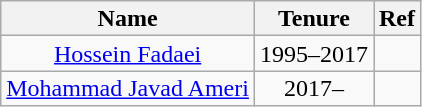<table class="wikitable" style="text-align:center; font-size:100%; line-height:16px;">
<tr>
<th>Name</th>
<th>Tenure</th>
<th>Ref</th>
</tr>
<tr>
<td><a href='#'>Hossein Fadaei</a></td>
<td>1995–2017</td>
<td></td>
</tr>
<tr>
<td><a href='#'>Mohammad Javad Ameri</a></td>
<td>2017–</td>
<td></td>
</tr>
</table>
